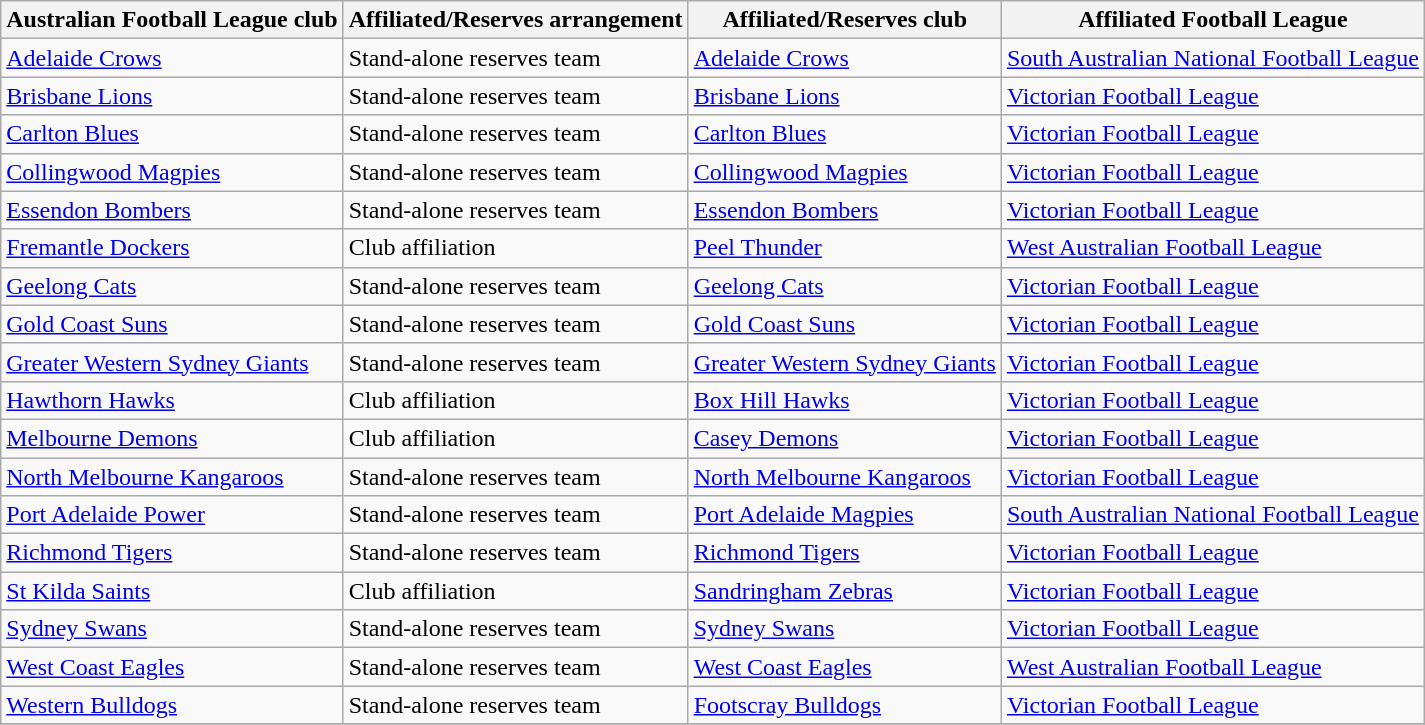<table class="wikitable sortable">
<tr>
<th>Australian Football League club</th>
<th>Affiliated/Reserves arrangement</th>
<th>Affiliated/Reserves club</th>
<th>Affiliated Football League</th>
</tr>
<tr>
<td><a href='#'>Adelaide Crows</a></td>
<td>Stand-alone reserves team</td>
<td><a href='#'>Adelaide Crows</a></td>
<td><a href='#'>South Australian National Football League</a></td>
</tr>
<tr>
<td><a href='#'>Brisbane Lions</a></td>
<td>Stand-alone reserves team</td>
<td><a href='#'>Brisbane Lions</a></td>
<td><a href='#'>Victorian Football League</a></td>
</tr>
<tr>
<td><a href='#'>Carlton Blues</a></td>
<td>Stand-alone reserves team</td>
<td><a href='#'>Carlton Blues</a></td>
<td><a href='#'>Victorian Football League</a></td>
</tr>
<tr>
<td><a href='#'>Collingwood Magpies</a></td>
<td>Stand-alone reserves team</td>
<td><a href='#'>Collingwood Magpies</a></td>
<td><a href='#'>Victorian Football League</a></td>
</tr>
<tr>
<td><a href='#'>Essendon Bombers</a></td>
<td>Stand-alone reserves team</td>
<td><a href='#'>Essendon Bombers</a></td>
<td><a href='#'>Victorian Football League</a></td>
</tr>
<tr>
<td><a href='#'>Fremantle Dockers</a></td>
<td>Club affiliation</td>
<td><a href='#'>Peel Thunder</a></td>
<td><a href='#'>West Australian Football League</a></td>
</tr>
<tr>
<td><a href='#'>Geelong Cats</a></td>
<td>Stand-alone reserves team</td>
<td><a href='#'>Geelong Cats</a></td>
<td><a href='#'>Victorian Football League</a></td>
</tr>
<tr>
<td><a href='#'>Gold Coast Suns</a></td>
<td>Stand-alone reserves team</td>
<td><a href='#'>Gold Coast Suns</a></td>
<td><a href='#'>Victorian Football League</a></td>
</tr>
<tr>
<td><a href='#'>Greater Western Sydney Giants</a></td>
<td>Stand-alone reserves team</td>
<td><a href='#'>Greater Western Sydney Giants</a></td>
<td><a href='#'>Victorian Football League</a></td>
</tr>
<tr>
<td><a href='#'>Hawthorn Hawks</a></td>
<td>Club affiliation</td>
<td><a href='#'>Box Hill Hawks</a></td>
<td><a href='#'>Victorian Football League</a></td>
</tr>
<tr>
<td><a href='#'>Melbourne Demons</a></td>
<td>Club affiliation</td>
<td><a href='#'>Casey Demons</a></td>
<td><a href='#'>Victorian Football League</a></td>
</tr>
<tr>
<td><a href='#'>North Melbourne Kangaroos</a></td>
<td>Stand-alone reserves team</td>
<td><a href='#'>North Melbourne Kangaroos</a></td>
<td><a href='#'>Victorian Football League</a></td>
</tr>
<tr>
<td><a href='#'>Port Adelaide Power</a></td>
<td>Stand-alone reserves team</td>
<td><a href='#'>Port Adelaide Magpies</a></td>
<td><a href='#'>South Australian National Football League</a></td>
</tr>
<tr>
<td><a href='#'>Richmond Tigers</a></td>
<td>Stand-alone reserves team</td>
<td><a href='#'>Richmond Tigers</a></td>
<td><a href='#'>Victorian Football League</a></td>
</tr>
<tr>
<td><a href='#'>St Kilda Saints</a></td>
<td>Club affiliation</td>
<td><a href='#'>Sandringham Zebras</a></td>
<td><a href='#'>Victorian Football League</a></td>
</tr>
<tr>
<td><a href='#'>Sydney Swans</a></td>
<td>Stand-alone reserves team</td>
<td><a href='#'>Sydney Swans</a></td>
<td><a href='#'>Victorian Football League</a></td>
</tr>
<tr>
<td><a href='#'>West Coast Eagles</a></td>
<td>Stand-alone reserves team</td>
<td><a href='#'>West Coast Eagles</a></td>
<td><a href='#'>West Australian Football League</a></td>
</tr>
<tr>
<td><a href='#'>Western Bulldogs</a></td>
<td>Stand-alone reserves team</td>
<td><a href='#'>Footscray Bulldogs</a></td>
<td><a href='#'>Victorian Football League</a></td>
</tr>
<tr>
</tr>
</table>
